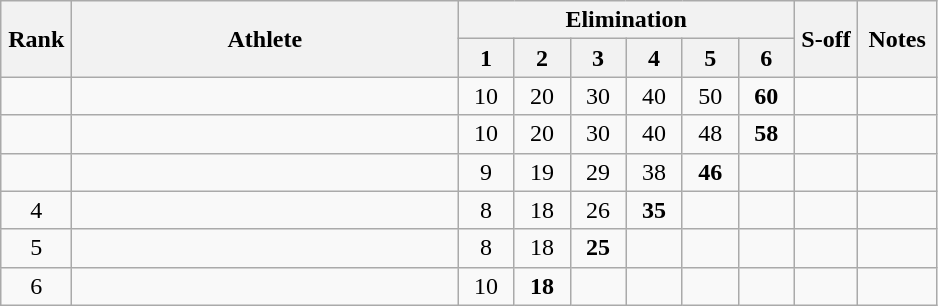<table class="wikitable" style="text-align:center">
<tr>
<th rowspan=2 width=40>Rank</th>
<th rowspan=2 width=250>Athlete</th>
<th colspan=6>Elimination</th>
<th rowspan=2 width=35>S-off</th>
<th rowspan=2 width=45>Notes</th>
</tr>
<tr>
<th width=30>1</th>
<th width=30>2</th>
<th width=30>3</th>
<th width=30>4</th>
<th width=30>5</th>
<th width=30>6</th>
</tr>
<tr>
<td></td>
<td align=left></td>
<td>10</td>
<td>20</td>
<td>30</td>
<td>40</td>
<td>50</td>
<td><strong>60</strong></td>
<td></td>
<td></td>
</tr>
<tr>
<td></td>
<td align=left></td>
<td>10</td>
<td>20</td>
<td>30</td>
<td>40</td>
<td>48</td>
<td><strong>58</strong></td>
<td></td>
<td></td>
</tr>
<tr>
<td></td>
<td align=left></td>
<td>9</td>
<td>19</td>
<td>29</td>
<td>38</td>
<td><strong>46</strong></td>
<td></td>
<td></td>
<td></td>
</tr>
<tr>
<td>4</td>
<td align=left></td>
<td>8</td>
<td>18</td>
<td>26</td>
<td><strong>35</strong></td>
<td></td>
<td></td>
<td></td>
<td></td>
</tr>
<tr>
<td>5</td>
<td align=left></td>
<td>8</td>
<td>18</td>
<td><strong>25</strong></td>
<td></td>
<td></td>
<td></td>
<td></td>
<td></td>
</tr>
<tr>
<td>6</td>
<td align=left></td>
<td>10</td>
<td><strong>18</strong></td>
<td></td>
<td></td>
<td></td>
<td></td>
<td></td>
<td></td>
</tr>
</table>
